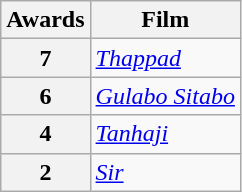<table class="wikitable" style="display:inline-table;">
<tr>
<th>Awards</th>
<th>Film</th>
</tr>
<tr>
<th scope=row>7</th>
<td><em><a href='#'>Thappad</a> </em></td>
</tr>
<tr>
<th>6</th>
<td><em><a href='#'>Gulabo Sitabo</a></em></td>
</tr>
<tr>
<th scope=row>4</th>
<td><em><a href='#'>Tanhaji</a> </em></td>
</tr>
<tr>
<th>2</th>
<td><em><a href='#'>Sir</a></em></td>
</tr>
</table>
